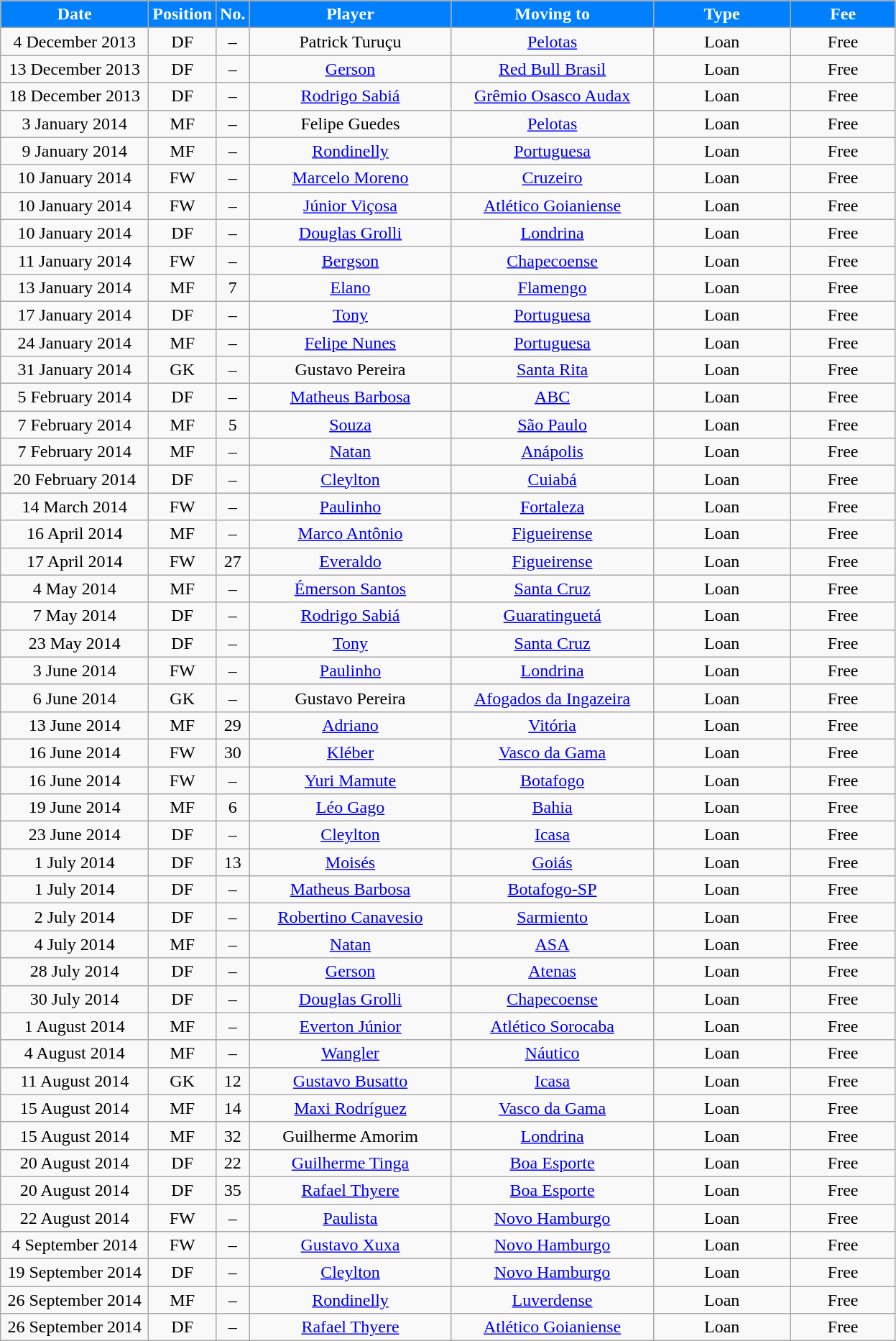<table class="wikitable sortable">
<tr>
<th style="background:#007FFF; color:white;" width="130">Date</th>
<th style="background:#007FFF; color:white;">Position</th>
<th style="background:#007FFF; color:white;">No.</th>
<th style="background:#007FFF; color:white;" width="180">Player</th>
<th style="background:#007FFF; color:white;" width="180">Moving to</th>
<th style="background:#007FFF; color:white;" width="120">Type</th>
<th style="background:#007FFF; color:white;" width="90">Fee</th>
</tr>
<tr>
<td style="text-align:center;">4 December 2013</td>
<td style="text-align:center;">DF</td>
<td style="text-align:center;">–</td>
<td style="text-align:center;"> Patrick Turuçu</td>
<td style="text-align:center;"> <a href='#'>Pelotas</a></td>
<td style="text-align:center;">Loan</td>
<td style="text-align:center;">Free</td>
</tr>
<tr>
<td style="text-align:center;">13 December 2013</td>
<td style="text-align:center;">DF</td>
<td style="text-align:center;">–</td>
<td style="text-align:center;"> <a href='#'>Gerson</a></td>
<td style="text-align:center;"> <a href='#'>Red Bull Brasil</a></td>
<td style="text-align:center;">Loan</td>
<td style="text-align:center;">Free</td>
</tr>
<tr>
<td style="text-align:center;">18 December 2013</td>
<td style="text-align:center;">DF</td>
<td style="text-align:center;">–</td>
<td style="text-align:center;"> <a href='#'>Rodrigo Sabiá</a></td>
<td style="text-align:center;"> <a href='#'>Grêmio Osasco Audax</a></td>
<td style="text-align:center;">Loan</td>
<td style="text-align:center;">Free</td>
</tr>
<tr>
<td style="text-align:center;">3 January 2014</td>
<td style="text-align:center;">MF</td>
<td style="text-align:center;">–</td>
<td style="text-align:center;"> Felipe Guedes</td>
<td style="text-align:center;"> <a href='#'>Pelotas</a></td>
<td style="text-align:center;">Loan</td>
<td style="text-align:center;">Free</td>
</tr>
<tr>
<td style="text-align:center;">9 January 2014</td>
<td style="text-align:center;">MF</td>
<td style="text-align:center;">–</td>
<td style="text-align:center;"> <a href='#'>Rondinelly</a></td>
<td style="text-align:center;"> <a href='#'>Portuguesa</a></td>
<td style="text-align:center;">Loan</td>
<td style="text-align:center;">Free</td>
</tr>
<tr>
<td style="text-align:center;">10 January 2014</td>
<td style="text-align:center;">FW</td>
<td style="text-align:center;">–</td>
<td style="text-align:center;"> <a href='#'>Marcelo Moreno</a></td>
<td style="text-align:center;"> <a href='#'>Cruzeiro</a></td>
<td style="text-align:center;">Loan</td>
<td style="text-align:center;">Free</td>
</tr>
<tr>
<td style="text-align:center;">10 January 2014</td>
<td style="text-align:center;">FW</td>
<td style="text-align:center;">–</td>
<td style="text-align:center;"> <a href='#'>Júnior Viçosa</a></td>
<td style="text-align:center;"> <a href='#'>Atlético Goianiense</a></td>
<td style="text-align:center;">Loan</td>
<td style="text-align:center;">Free</td>
</tr>
<tr>
<td style="text-align:center;">10 January 2014</td>
<td style="text-align:center;">DF</td>
<td style="text-align:center;">–</td>
<td style="text-align:center;"> <a href='#'>Douglas Grolli</a></td>
<td style="text-align:center;"> <a href='#'>Londrina</a></td>
<td style="text-align:center;">Loan</td>
<td style="text-align:center;">Free</td>
</tr>
<tr>
<td style="text-align:center;">11 January 2014</td>
<td style="text-align:center;">FW</td>
<td style="text-align:center;">–</td>
<td style="text-align:center;"> <a href='#'>Bergson</a></td>
<td style="text-align:center;"> <a href='#'>Chapecoense</a></td>
<td style="text-align:center;">Loan</td>
<td style="text-align:center;">Free</td>
</tr>
<tr>
<td style="text-align:center;">13 January 2014</td>
<td style="text-align:center;">MF</td>
<td style="text-align:center;">7</td>
<td style="text-align:center;"> <a href='#'>Elano</a></td>
<td style="text-align:center;"> <a href='#'>Flamengo</a></td>
<td style="text-align:center;">Loan</td>
<td style="text-align:center;">Free</td>
</tr>
<tr>
<td style="text-align:center;">17 January 2014</td>
<td style="text-align:center;">DF</td>
<td style="text-align:center;">–</td>
<td style="text-align:center;"> <a href='#'>Tony</a></td>
<td style="text-align:center;"> <a href='#'>Portuguesa</a></td>
<td style="text-align:center;">Loan</td>
<td style="text-align:center;">Free</td>
</tr>
<tr>
<td style="text-align:center;">24 January 2014</td>
<td style="text-align:center;">MF</td>
<td style="text-align:center;">–</td>
<td style="text-align:center;"> <a href='#'>Felipe Nunes</a></td>
<td style="text-align:center;"> <a href='#'>Portuguesa</a></td>
<td style="text-align:center;">Loan</td>
<td style="text-align:center;">Free</td>
</tr>
<tr>
<td style="text-align:center;">31 January 2014</td>
<td style="text-align:center;">GK</td>
<td style="text-align:center;">–</td>
<td style="text-align:center;"> Gustavo Pereira</td>
<td style="text-align:center;"> <a href='#'>Santa Rita</a></td>
<td style="text-align:center;">Loan</td>
<td style="text-align:center;">Free</td>
</tr>
<tr>
<td style="text-align:center;">5 February 2014</td>
<td style="text-align:center;">DF</td>
<td style="text-align:center;">–</td>
<td style="text-align:center;"> <a href='#'>Matheus Barbosa</a></td>
<td style="text-align:center;"> <a href='#'>ABC</a></td>
<td style="text-align:center;">Loan</td>
<td style="text-align:center;">Free</td>
</tr>
<tr>
<td style="text-align:center;">7 February 2014</td>
<td style="text-align:center;">MF</td>
<td style="text-align:center;">5</td>
<td style="text-align:center;"> <a href='#'>Souza</a></td>
<td style="text-align:center;"> <a href='#'>São Paulo</a></td>
<td style="text-align:center;">Loan</td>
<td style="text-align:center;">Free</td>
</tr>
<tr>
<td style="text-align:center;">7 February 2014</td>
<td style="text-align:center;">MF</td>
<td style="text-align:center;">–</td>
<td style="text-align:center;"> <a href='#'>Natan</a></td>
<td style="text-align:center;"> <a href='#'>Anápolis</a></td>
<td style="text-align:center;">Loan</td>
<td style="text-align:center;">Free</td>
</tr>
<tr>
<td style="text-align:center;">20 February 2014</td>
<td style="text-align:center;">DF</td>
<td style="text-align:center;">–</td>
<td style="text-align:center;"> <a href='#'>Cleylton</a></td>
<td style="text-align:center;"> <a href='#'>Cuiabá</a></td>
<td style="text-align:center;">Loan</td>
<td style="text-align:center;">Free</td>
</tr>
<tr>
<td style="text-align:center;">14 March 2014</td>
<td style="text-align:center;">FW</td>
<td style="text-align:center;">–</td>
<td style="text-align:center;"> <a href='#'>Paulinho</a></td>
<td style="text-align:center;"> <a href='#'>Fortaleza</a></td>
<td style="text-align:center;">Loan</td>
<td style="text-align:center;">Free</td>
</tr>
<tr>
<td style="text-align:center;">16 April 2014</td>
<td style="text-align:center;">MF</td>
<td style="text-align:center;">–</td>
<td style="text-align:center;"> <a href='#'>Marco Antônio</a></td>
<td style="text-align:center;"> <a href='#'>Figueirense</a></td>
<td style="text-align:center;">Loan</td>
<td style="text-align:center;">Free</td>
</tr>
<tr>
<td style="text-align:center;">17 April 2014</td>
<td style="text-align:center;">FW</td>
<td style="text-align:center;">27</td>
<td style="text-align:center;"> <a href='#'>Everaldo</a></td>
<td style="text-align:center;"> <a href='#'>Figueirense</a></td>
<td style="text-align:center;">Loan</td>
<td style="text-align:center;">Free</td>
</tr>
<tr>
<td style="text-align:center;">4 May 2014</td>
<td style="text-align:center;">MF</td>
<td style="text-align:center;">–</td>
<td style="text-align:center;"> <a href='#'>Émerson Santos</a></td>
<td style="text-align:center;"> <a href='#'>Santa Cruz</a></td>
<td style="text-align:center;">Loan</td>
<td style="text-align:center;">Free</td>
</tr>
<tr>
<td style="text-align:center;">7 May 2014</td>
<td style="text-align:center;">DF</td>
<td style="text-align:center;">–</td>
<td style="text-align:center;"> <a href='#'>Rodrigo Sabiá</a></td>
<td style="text-align:center;"> <a href='#'>Guaratinguetá</a></td>
<td style="text-align:center;">Loan</td>
<td style="text-align:center;">Free</td>
</tr>
<tr>
<td style="text-align:center;">23 May 2014</td>
<td style="text-align:center;">DF</td>
<td style="text-align:center;">–</td>
<td style="text-align:center;"> <a href='#'>Tony</a></td>
<td style="text-align:center;"> <a href='#'>Santa Cruz</a></td>
<td style="text-align:center;">Loan</td>
<td style="text-align:center;">Free</td>
</tr>
<tr>
<td style="text-align:center;">3 June 2014</td>
<td style="text-align:center;">FW</td>
<td style="text-align:center;">–</td>
<td style="text-align:center;"> <a href='#'>Paulinho</a></td>
<td style="text-align:center;"> <a href='#'>Londrina</a></td>
<td style="text-align:center;">Loan</td>
<td style="text-align:center;">Free</td>
</tr>
<tr>
<td style="text-align:center;">6 June 2014</td>
<td style="text-align:center;">GK</td>
<td style="text-align:center;">–</td>
<td style="text-align:center;"> Gustavo Pereira</td>
<td style="text-align:center;"> <a href='#'>Afogados da Ingazeira</a></td>
<td style="text-align:center;">Loan</td>
<td style="text-align:center;">Free</td>
</tr>
<tr>
<td style="text-align:center;">13 June 2014</td>
<td style="text-align:center;">MF</td>
<td style="text-align:center;">29</td>
<td style="text-align:center;"> <a href='#'>Adriano</a></td>
<td style="text-align:center;"> <a href='#'>Vitória</a></td>
<td style="text-align:center;">Loan</td>
<td style="text-align:center;">Free</td>
</tr>
<tr>
<td style="text-align:center;">16 June 2014</td>
<td style="text-align:center;">FW</td>
<td style="text-align:center;">30</td>
<td style="text-align:center;"> <a href='#'>Kléber</a></td>
<td style="text-align:center;"> <a href='#'>Vasco da Gama</a></td>
<td style="text-align:center;">Loan</td>
<td style="text-align:center;">Free</td>
</tr>
<tr>
<td style="text-align:center;">16 June 2014</td>
<td style="text-align:center;">FW</td>
<td style="text-align:center;">–</td>
<td style="text-align:center;"> <a href='#'>Yuri Mamute</a></td>
<td style="text-align:center;"> <a href='#'>Botafogo</a></td>
<td style="text-align:center;">Loan</td>
<td style="text-align:center;">Free</td>
</tr>
<tr>
<td style="text-align:center;">19 June 2014</td>
<td style="text-align:center;">MF</td>
<td style="text-align:center;">6</td>
<td style="text-align:center;"> <a href='#'>Léo Gago</a></td>
<td style="text-align:center;"> <a href='#'>Bahia</a></td>
<td style="text-align:center;">Loan</td>
<td style="text-align:center;">Free</td>
</tr>
<tr>
<td style="text-align:center;">23 June 2014</td>
<td style="text-align:center;">DF</td>
<td style="text-align:center;">–</td>
<td style="text-align:center;"> <a href='#'>Cleylton</a></td>
<td style="text-align:center;"> <a href='#'>Icasa</a></td>
<td style="text-align:center;">Loan</td>
<td style="text-align:center;">Free</td>
</tr>
<tr>
<td style="text-align:center;">1 July 2014</td>
<td style="text-align:center;">DF</td>
<td style="text-align:center;">13</td>
<td style="text-align:center;"> <a href='#'>Moisés</a></td>
<td style="text-align:center;"> <a href='#'>Goiás</a></td>
<td style="text-align:center;">Loan</td>
<td style="text-align:center;">Free</td>
</tr>
<tr>
<td style="text-align:center;">1 July 2014</td>
<td style="text-align:center;">DF</td>
<td style="text-align:center;">–</td>
<td style="text-align:center;"> <a href='#'>Matheus Barbosa</a></td>
<td style="text-align:center;"> <a href='#'>Botafogo-SP</a></td>
<td style="text-align:center;">Loan</td>
<td style="text-align:center;">Free</td>
</tr>
<tr>
<td style="text-align:center;">2 July 2014</td>
<td style="text-align:center;">DF</td>
<td style="text-align:center;">–</td>
<td style="text-align:center;"> <a href='#'>Robertino Canavesio</a></td>
<td style="text-align:center;"> <a href='#'>Sarmiento</a></td>
<td style="text-align:center;">Loan</td>
<td style="text-align:center;">Free</td>
</tr>
<tr>
<td style="text-align:center;">4 July 2014</td>
<td style="text-align:center;">MF</td>
<td style="text-align:center;">–</td>
<td style="text-align:center;"> <a href='#'>Natan</a></td>
<td style="text-align:center;"> <a href='#'>ASA</a></td>
<td style="text-align:center;">Loan</td>
<td style="text-align:center;">Free</td>
</tr>
<tr>
<td style="text-align:center;">28 July 2014</td>
<td style="text-align:center;">DF</td>
<td style="text-align:center;">–</td>
<td style="text-align:center;"> <a href='#'>Gerson</a></td>
<td style="text-align:center;"> <a href='#'>Atenas</a></td>
<td style="text-align:center;">Loan</td>
<td style="text-align:center;">Free</td>
</tr>
<tr>
<td style="text-align:center;">30 July 2014</td>
<td style="text-align:center;">DF</td>
<td style="text-align:center;">–</td>
<td style="text-align:center;"> <a href='#'>Douglas Grolli</a></td>
<td style="text-align:center;"> <a href='#'>Chapecoense</a></td>
<td style="text-align:center;">Loan</td>
<td style="text-align:center;">Free</td>
</tr>
<tr>
<td style="text-align:center;">1 August 2014</td>
<td style="text-align:center;">MF</td>
<td style="text-align:center;">–</td>
<td style="text-align:center;"> <a href='#'>Everton Júnior</a></td>
<td style="text-align:center;"> <a href='#'>Atlético Sorocaba</a></td>
<td style="text-align:center;">Loan</td>
<td style="text-align:center;">Free</td>
</tr>
<tr>
<td style="text-align:center;">4 August 2014</td>
<td style="text-align:center;">MF</td>
<td style="text-align:center;">–</td>
<td style="text-align:center;"> <a href='#'>Wangler</a></td>
<td style="text-align:center;"> <a href='#'>Náutico</a></td>
<td style="text-align:center;">Loan</td>
<td style="text-align:center;">Free</td>
</tr>
<tr>
<td style="text-align:center;">11 August 2014</td>
<td style="text-align:center;">GK</td>
<td style="text-align:center;">12</td>
<td style="text-align:center;"> <a href='#'>Gustavo Busatto</a></td>
<td style="text-align:center;"> <a href='#'>Icasa</a></td>
<td style="text-align:center;">Loan</td>
<td style="text-align:center;">Free</td>
</tr>
<tr>
<td style="text-align:center;">15 August 2014</td>
<td style="text-align:center;">MF</td>
<td style="text-align:center;">14</td>
<td style="text-align:center;"> <a href='#'>Maxi Rodríguez</a></td>
<td style="text-align:center;"> <a href='#'>Vasco da Gama</a></td>
<td style="text-align:center;">Loan</td>
<td style="text-align:center;">Free</td>
</tr>
<tr>
<td style="text-align:center;">15 August 2014</td>
<td style="text-align:center;">MF</td>
<td style="text-align:center;">32</td>
<td style="text-align:center;"> Guilherme Amorim</td>
<td style="text-align:center;"> <a href='#'>Londrina</a></td>
<td style="text-align:center;">Loan</td>
<td style="text-align:center;">Free</td>
</tr>
<tr>
<td style="text-align:center;">20 August 2014</td>
<td style="text-align:center;">DF</td>
<td style="text-align:center;">22</td>
<td style="text-align:center;"> <a href='#'>Guilherme Tinga</a></td>
<td style="text-align:center;"> <a href='#'>Boa Esporte</a></td>
<td style="text-align:center;">Loan</td>
<td style="text-align:center;">Free</td>
</tr>
<tr>
<td style="text-align:center;">20 August 2014</td>
<td style="text-align:center;">DF</td>
<td style="text-align:center;">35</td>
<td style="text-align:center;"> <a href='#'>Rafael Thyere</a></td>
<td style="text-align:center;"> <a href='#'>Boa Esporte</a></td>
<td style="text-align:center;">Loan</td>
<td style="text-align:center;">Free</td>
</tr>
<tr>
<td style="text-align:center;">22 August 2014</td>
<td style="text-align:center;">FW</td>
<td style="text-align:center;">–</td>
<td style="text-align:center;"> <a href='#'>Paulista</a></td>
<td style="text-align:center;"> <a href='#'>Novo Hamburgo</a></td>
<td style="text-align:center;">Loan</td>
<td style="text-align:center;">Free</td>
</tr>
<tr>
<td style="text-align:center;">4 September 2014</td>
<td style="text-align:center;">FW</td>
<td style="text-align:center;">–</td>
<td style="text-align:center;"> <a href='#'>Gustavo Xuxa</a></td>
<td style="text-align:center;"> <a href='#'>Novo Hamburgo</a></td>
<td style="text-align:center;">Loan</td>
<td style="text-align:center;">Free</td>
</tr>
<tr>
<td style="text-align:center;">19 September 2014</td>
<td style="text-align:center;">DF</td>
<td style="text-align:center;">–</td>
<td style="text-align:center;"> <a href='#'>Cleylton</a></td>
<td style="text-align:center;"> <a href='#'>Novo Hamburgo</a></td>
<td style="text-align:center;">Loan</td>
<td style="text-align:center;">Free</td>
</tr>
<tr>
<td style="text-align:center;">26 September 2014</td>
<td style="text-align:center;">MF</td>
<td style="text-align:center;">–</td>
<td style="text-align:center;"> <a href='#'>Rondinelly</a></td>
<td style="text-align:center;"> <a href='#'>Luverdense</a></td>
<td style="text-align:center;">Loan</td>
<td style="text-align:center;">Free</td>
</tr>
<tr>
<td style="text-align:center;">26 September 2014</td>
<td style="text-align:center;">DF</td>
<td style="text-align:center;">–</td>
<td style="text-align:center;"> <a href='#'>Rafael Thyere</a></td>
<td style="text-align:center;"> <a href='#'>Atlético Goianiense</a></td>
<td style="text-align:center;">Loan</td>
<td style="text-align:center;">Free</td>
</tr>
</table>
